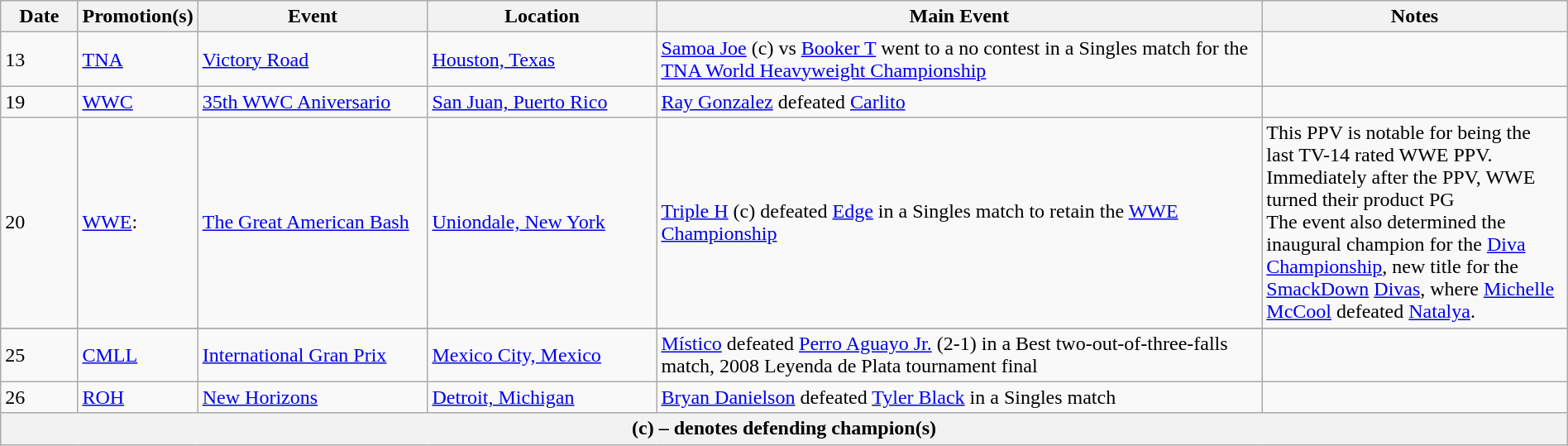<table class="wikitable" style="width:100%;">
<tr>
<th width=5%>Date</th>
<th width=5%>Promotion(s)</th>
<th width=15%>Event</th>
<th width=15%>Location</th>
<th width=40%>Main Event</th>
<th width=20%>Notes</th>
</tr>
<tr>
<td>13</td>
<td><a href='#'>TNA</a></td>
<td><a href='#'>Victory Road</a></td>
<td><a href='#'>Houston, Texas</a></td>
<td><a href='#'>Samoa Joe</a> (c) vs <a href='#'>Booker T</a> went to a no contest in a Singles match for the <a href='#'>TNA World Heavyweight Championship</a></td>
<td></td>
</tr>
<tr>
<td>19</td>
<td><a href='#'>WWC</a></td>
<td><a href='#'>35th WWC Aniversario</a></td>
<td><a href='#'>San Juan, Puerto Rico</a></td>
<td><a href='#'>Ray Gonzalez</a> defeated <a href='#'>Carlito</a></td>
<td></td>
</tr>
<tr>
<td>20</td>
<td><a href='#'>WWE</a>:<br></td>
<td><a href='#'>The Great American Bash</a></td>
<td><a href='#'>Uniondale, New York</a></td>
<td><a href='#'>Triple H</a> (c) defeated <a href='#'>Edge</a> in a Singles match to retain the <a href='#'>WWE Championship</a></td>
<td>This PPV is notable for being the last TV-14 rated WWE PPV. Immediately after the PPV, WWE turned their product PG<br>The event also determined the inaugural champion for the <a href='#'>Diva Championship</a>, new title for the <a href='#'>SmackDown</a> <a href='#'>Divas</a>, where <a href='#'>Michelle McCool</a> defeated <a href='#'>Natalya</a>.</td>
</tr>
<tr>
</tr>
<tr>
<td>25</td>
<td><a href='#'>CMLL</a></td>
<td><a href='#'>International Gran Prix</a></td>
<td><a href='#'>Mexico City, Mexico</a></td>
<td><a href='#'>Místico</a> defeated <a href='#'>Perro Aguayo Jr.</a> (2-1) in a Best two-out-of-three-falls match, 2008 Leyenda de Plata tournament final</td>
<td></td>
</tr>
<tr>
<td>26</td>
<td><a href='#'>ROH</a></td>
<td><a href='#'>New Horizons</a></td>
<td><a href='#'>Detroit, Michigan</a></td>
<td><a href='#'>Bryan Danielson</a> defeated <a href='#'>Tyler Black</a> in a Singles match</td>
<td></td>
</tr>
<tr>
<th colspan="6">(c) – denotes defending champion(s)</th>
</tr>
</table>
